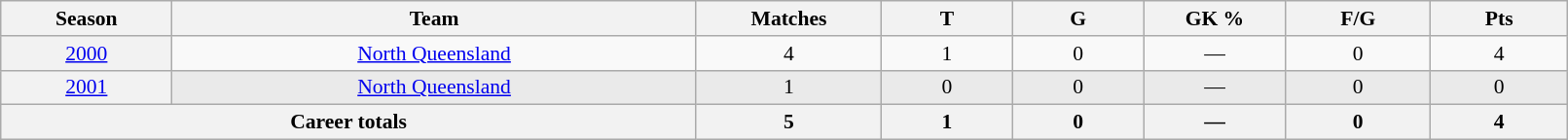<table class="wikitable sortable"  style="font-size:90%; text-align:center; width:85%;">
<tr>
<th width=2%>Season</th>
<th width=8%>Team</th>
<th width=2%>Matches</th>
<th width=2%>T</th>
<th width=2%>G</th>
<th width=2%>GK %</th>
<th width=2%>F/G</th>
<th width=2%>Pts</th>
</tr>
<tr>
<th scope="row" style="text-align:center; font-weight:normal"><a href='#'>2000</a></th>
<td style="text-align:center;"> <a href='#'>North Queensland</a></td>
<td>4</td>
<td>1</td>
<td>0</td>
<td>—</td>
<td>0</td>
<td>4</td>
</tr>
<tr style="background:#eaeaea;">
<th scope="row" style="text-align:center; font-weight:normal"><a href='#'>2001</a></th>
<td style="text-align:center;"> <a href='#'>North Queensland</a></td>
<td>1</td>
<td>0</td>
<td>0</td>
<td>—</td>
<td>0</td>
<td>0</td>
</tr>
<tr class="sortbottom">
<th colspan=2>Career totals</th>
<th>5</th>
<th>1</th>
<th>0</th>
<th>—</th>
<th>0</th>
<th>4</th>
</tr>
</table>
